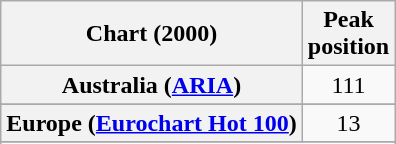<table class="wikitable sortable plainrowheaders" style="text-align:center">
<tr>
<th>Chart (2000)</th>
<th>Peak<br>position</th>
</tr>
<tr>
<th scope="row">Australia (<a href='#'>ARIA</a>)</th>
<td>111</td>
</tr>
<tr>
</tr>
<tr>
</tr>
<tr>
<th scope="row">Europe (<a href='#'>Eurochart Hot 100</a>)</th>
<td>13</td>
</tr>
<tr>
</tr>
<tr>
</tr>
<tr>
</tr>
<tr>
</tr>
<tr>
</tr>
<tr>
</tr>
<tr>
</tr>
<tr>
</tr>
</table>
